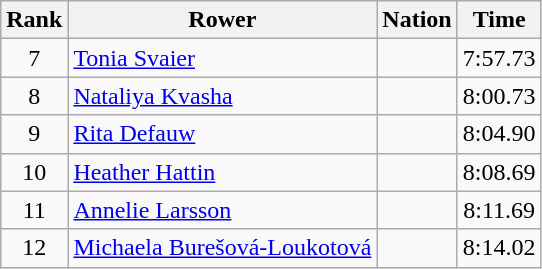<table class="wikitable sortable" style="text-align:center">
<tr>
<th>Rank</th>
<th>Rower</th>
<th>Nation</th>
<th>Time</th>
</tr>
<tr>
<td>7</td>
<td align=left data-sort-value="Svaier, Tonia"><a href='#'>Tonia Svaier</a></td>
<td align=left></td>
<td>7:57.73</td>
</tr>
<tr>
<td>8</td>
<td align=left data-sort-value="Kvasha, Nataliya"><a href='#'>Nataliya Kvasha</a></td>
<td align=left></td>
<td>8:00.73</td>
</tr>
<tr>
<td>9</td>
<td align=left data-sort-value="Defauw, Rita"><a href='#'>Rita Defauw</a></td>
<td align=left></td>
<td>8:04.90</td>
</tr>
<tr>
<td>10</td>
<td align=left data-sort-value="Hattin, Heather"><a href='#'>Heather Hattin</a></td>
<td align=left></td>
<td>8:08.69</td>
</tr>
<tr>
<td>11</td>
<td align=left data-sort-value="Larsson, Annelie"><a href='#'>Annelie Larsson</a></td>
<td align=left></td>
<td>8:11.69</td>
</tr>
<tr>
<td>12</td>
<td align=left data-sort-value="Burešová-Loukotová, Michaela"><a href='#'>Michaela Burešová-Loukotová</a></td>
<td align=left></td>
<td>8:14.02</td>
</tr>
</table>
